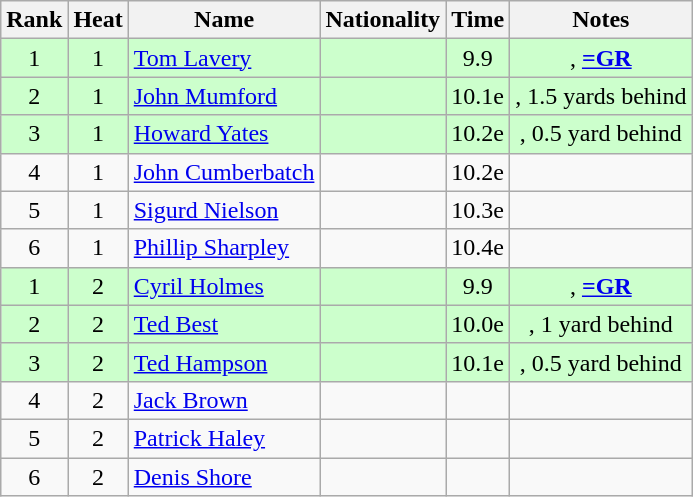<table class="wikitable sortable" style="text-align:center">
<tr>
<th>Rank</th>
<th>Heat</th>
<th>Name</th>
<th>Nationality</th>
<th>Time</th>
<th>Notes</th>
</tr>
<tr bgcolor=ccffcc>
<td>1</td>
<td>1</td>
<td align=left><a href='#'>Tom Lavery</a></td>
<td align=left></td>
<td>9.9</td>
<td>, <strong><a href='#'>=GR</a></strong></td>
</tr>
<tr bgcolor=ccffcc>
<td>2</td>
<td>1</td>
<td align=left><a href='#'>John Mumford</a></td>
<td align=left></td>
<td>10.1e</td>
<td>, 1.5 yards behind</td>
</tr>
<tr bgcolor=ccffcc>
<td>3</td>
<td>1</td>
<td align=left><a href='#'>Howard Yates</a></td>
<td align=left></td>
<td>10.2e</td>
<td>, 0.5 yard behind</td>
</tr>
<tr>
<td>4</td>
<td>1</td>
<td align=left><a href='#'>John Cumberbatch</a></td>
<td align=left></td>
<td>10.2e</td>
<td></td>
</tr>
<tr>
<td>5</td>
<td>1</td>
<td align=left><a href='#'>Sigurd Nielson</a></td>
<td align=left></td>
<td>10.3e</td>
<td></td>
</tr>
<tr>
<td>6</td>
<td>1</td>
<td align=left><a href='#'>Phillip Sharpley</a></td>
<td align=left></td>
<td>10.4e</td>
<td></td>
</tr>
<tr bgcolor=ccffcc>
<td>1</td>
<td>2</td>
<td align=left><a href='#'>Cyril Holmes</a></td>
<td align=left></td>
<td>9.9</td>
<td>, <strong><a href='#'>=GR</a></strong></td>
</tr>
<tr bgcolor=ccffcc>
<td>2</td>
<td>2</td>
<td align=left><a href='#'>Ted Best</a></td>
<td align=left></td>
<td>10.0e</td>
<td>, 1 yard behind</td>
</tr>
<tr bgcolor=ccffcc>
<td>3</td>
<td>2</td>
<td align=left><a href='#'>Ted Hampson</a></td>
<td align=left></td>
<td>10.1e</td>
<td>, 0.5 yard behind</td>
</tr>
<tr>
<td>4</td>
<td>2</td>
<td align=left><a href='#'>Jack Brown</a></td>
<td align=left></td>
<td></td>
<td></td>
</tr>
<tr>
<td>5</td>
<td>2</td>
<td align=left><a href='#'>Patrick Haley</a></td>
<td align=left></td>
<td></td>
<td></td>
</tr>
<tr>
<td>6</td>
<td>2</td>
<td align=left><a href='#'>Denis Shore</a></td>
<td align=left></td>
<td></td>
<td></td>
</tr>
</table>
